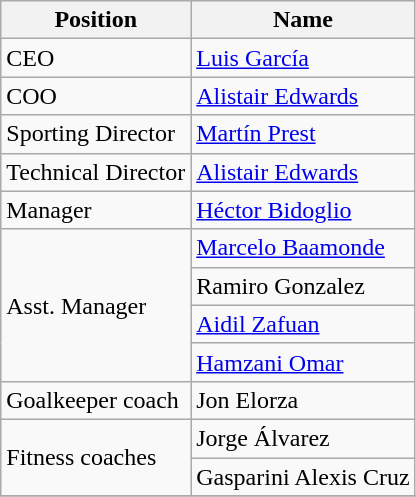<table class="wikitable">
<tr>
<th>Position</th>
<th>Name</th>
</tr>
<tr>
<td>CEO</td>
<td> <a href='#'>Luis García</a></td>
</tr>
<tr>
<td>COO</td>
<td> <a href='#'>Alistair Edwards</a></td>
</tr>
<tr>
<td>Sporting Director</td>
<td> <a href='#'>Martín Prest</a></td>
</tr>
<tr>
<td>Technical Director</td>
<td> <a href='#'>Alistair Edwards</a></td>
</tr>
<tr>
<td>Manager</td>
<td> <a href='#'>Héctor Bidoglio</a></td>
</tr>
<tr>
<td rowspan="4">Asst. Manager</td>
<td> <a href='#'>Marcelo Baamonde</a></td>
</tr>
<tr>
<td> Ramiro Gonzalez</td>
</tr>
<tr>
<td> <a href='#'>Aidil Zafuan</a></td>
</tr>
<tr>
<td> <a href='#'>Hamzani Omar</a></td>
</tr>
<tr>
<td>Goalkeeper coach</td>
<td> Jon Elorza</td>
</tr>
<tr>
<td rowspan="2">Fitness coaches</td>
<td> Jorge Álvarez</td>
</tr>
<tr>
<td> Gasparini Alexis Cruz</td>
</tr>
<tr>
</tr>
</table>
